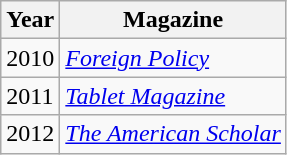<table class="wikitable">
<tr>
<th>Year</th>
<th>Magazine</th>
</tr>
<tr>
<td>2010</td>
<td><em><a href='#'>Foreign Policy</a></em></td>
</tr>
<tr>
<td>2011</td>
<td><em><a href='#'>Tablet Magazine</a></em></td>
</tr>
<tr>
<td>2012</td>
<td><em><a href='#'>The American Scholar</a></em></td>
</tr>
</table>
